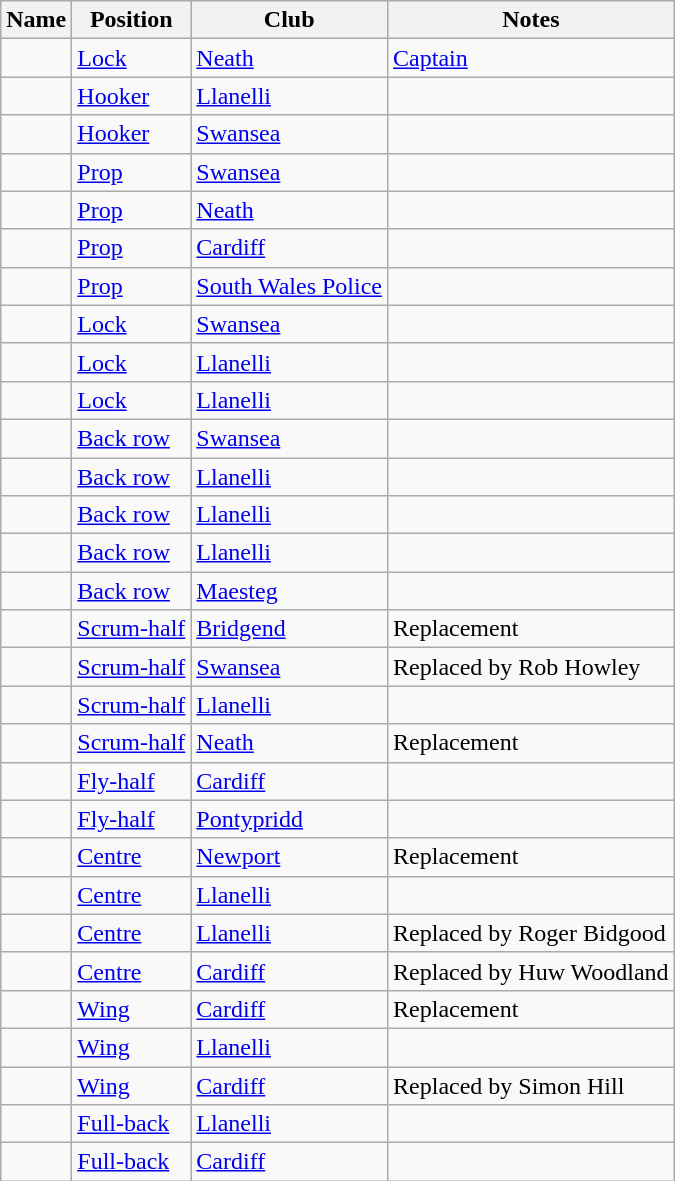<table class="wikitable sortable">
<tr>
<th>Name</th>
<th>Position</th>
<th>Club</th>
<th class="unsortable">Notes</th>
</tr>
<tr>
<td></td>
<td><a href='#'>Lock</a></td>
<td><a href='#'>Neath</a></td>
<td><a href='#'>Captain</a></td>
</tr>
<tr>
<td></td>
<td><a href='#'>Hooker</a></td>
<td><a href='#'>Llanelli</a></td>
<td></td>
</tr>
<tr>
<td></td>
<td><a href='#'>Hooker</a></td>
<td><a href='#'>Swansea</a></td>
<td></td>
</tr>
<tr>
<td></td>
<td><a href='#'>Prop</a></td>
<td><a href='#'>Swansea</a></td>
<td></td>
</tr>
<tr>
<td></td>
<td><a href='#'>Prop</a></td>
<td><a href='#'>Neath</a></td>
<td></td>
</tr>
<tr>
<td></td>
<td><a href='#'>Prop</a></td>
<td><a href='#'>Cardiff</a></td>
<td></td>
</tr>
<tr>
<td></td>
<td><a href='#'>Prop</a></td>
<td><a href='#'>South Wales Police</a></td>
<td></td>
</tr>
<tr>
<td></td>
<td><a href='#'>Lock</a></td>
<td><a href='#'>Swansea</a></td>
<td></td>
</tr>
<tr>
<td></td>
<td><a href='#'>Lock</a></td>
<td><a href='#'>Llanelli</a></td>
<td></td>
</tr>
<tr>
<td></td>
<td><a href='#'>Lock</a></td>
<td><a href='#'>Llanelli</a></td>
<td></td>
</tr>
<tr>
<td></td>
<td><a href='#'>Back row</a></td>
<td><a href='#'>Swansea</a></td>
<td></td>
</tr>
<tr>
<td></td>
<td><a href='#'>Back row</a></td>
<td><a href='#'>Llanelli</a></td>
<td></td>
</tr>
<tr>
<td></td>
<td><a href='#'>Back row</a></td>
<td><a href='#'>Llanelli</a></td>
<td></td>
</tr>
<tr>
<td></td>
<td><a href='#'>Back row</a></td>
<td><a href='#'>Llanelli</a></td>
<td></td>
</tr>
<tr>
<td></td>
<td><a href='#'>Back row</a></td>
<td><a href='#'>Maesteg</a></td>
<td></td>
</tr>
<tr>
<td></td>
<td><a href='#'>Scrum-half</a></td>
<td><a href='#'>Bridgend</a></td>
<td>Replacement</td>
</tr>
<tr>
<td></td>
<td><a href='#'>Scrum-half</a></td>
<td><a href='#'>Swansea</a></td>
<td>Replaced by Rob Howley</td>
</tr>
<tr>
<td></td>
<td><a href='#'>Scrum-half</a></td>
<td><a href='#'>Llanelli</a></td>
<td></td>
</tr>
<tr>
<td></td>
<td><a href='#'>Scrum-half</a></td>
<td><a href='#'>Neath</a></td>
<td>Replacement</td>
</tr>
<tr>
<td></td>
<td><a href='#'>Fly-half</a></td>
<td><a href='#'>Cardiff</a></td>
<td></td>
</tr>
<tr>
<td></td>
<td><a href='#'>Fly-half</a></td>
<td><a href='#'>Pontypridd</a></td>
<td></td>
</tr>
<tr>
<td></td>
<td><a href='#'>Centre</a></td>
<td><a href='#'>Newport</a></td>
<td>Replacement</td>
</tr>
<tr>
<td></td>
<td><a href='#'>Centre</a></td>
<td><a href='#'>Llanelli</a></td>
<td></td>
</tr>
<tr>
<td></td>
<td><a href='#'>Centre</a></td>
<td><a href='#'>Llanelli</a></td>
<td>Replaced by Roger Bidgood</td>
</tr>
<tr>
<td></td>
<td><a href='#'>Centre</a></td>
<td><a href='#'>Cardiff</a></td>
<td>Replaced by Huw Woodland</td>
</tr>
<tr>
<td></td>
<td><a href='#'>Wing</a></td>
<td><a href='#'>Cardiff</a></td>
<td>Replacement</td>
</tr>
<tr>
<td></td>
<td><a href='#'>Wing</a></td>
<td><a href='#'>Llanelli</a></td>
<td></td>
</tr>
<tr>
<td></td>
<td><a href='#'>Wing</a></td>
<td><a href='#'>Cardiff</a></td>
<td>Replaced by Simon Hill</td>
</tr>
<tr>
<td></td>
<td><a href='#'>Full-back</a></td>
<td><a href='#'>Llanelli</a></td>
<td></td>
</tr>
<tr>
<td></td>
<td><a href='#'>Full-back</a></td>
<td><a href='#'>Cardiff</a></td>
<td></td>
</tr>
</table>
